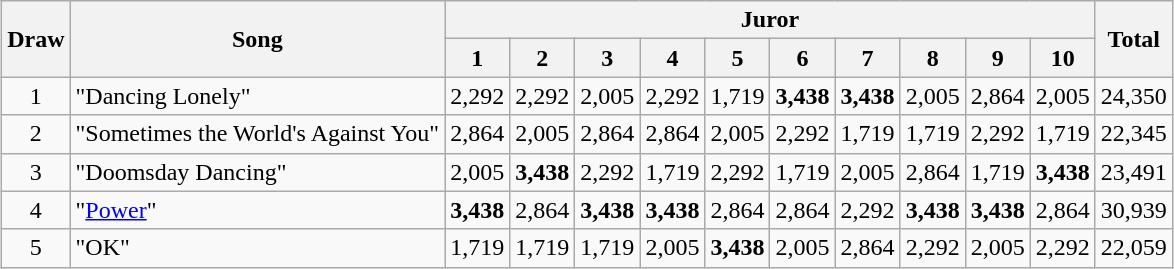<table class="wikitable collapsible" style="margin: 1em auto 1em auto; text-align:center">
<tr>
<th rowspan="2">Draw</th>
<th rowspan="2">Song</th>
<th colspan="10">Juror</th>
<th rowspan="2">Total</th>
</tr>
<tr>
<th>1</th>
<th>2</th>
<th>3</th>
<th>4</th>
<th>5</th>
<th>6</th>
<th>7</th>
<th>8</th>
<th>9</th>
<th>10</th>
</tr>
<tr>
<td>1</td>
<td align="left">"Dancing Lonely"</td>
<td>2,292</td>
<td>2,292</td>
<td>2,005</td>
<td>2,292</td>
<td>1,719</td>
<td><strong>3,438</strong></td>
<td><strong>3,438</strong></td>
<td>2,005</td>
<td>2,864</td>
<td>2,005</td>
<td>24,350</td>
</tr>
<tr>
<td>2</td>
<td align="left">"Sometimes the World's Against You"</td>
<td>2,864</td>
<td>2,005</td>
<td>2,864</td>
<td>2,864</td>
<td>2,005</td>
<td>2,292</td>
<td>1,719</td>
<td>1,719</td>
<td>2,292</td>
<td>1,719</td>
<td>22,345</td>
</tr>
<tr>
<td>3</td>
<td align="left">"Doomsday Dancing"</td>
<td>2,005</td>
<td><strong>3,438</strong></td>
<td>2,292</td>
<td>1,719</td>
<td>2,292</td>
<td>1,719</td>
<td>2,005</td>
<td>2,864</td>
<td>1,719</td>
<td><strong>3,438</strong></td>
<td>23,491</td>
</tr>
<tr>
<td>4</td>
<td align="left">"<a href='#'>Power</a>"</td>
<td><strong>3,438</strong></td>
<td>2,864</td>
<td><strong>3,438</strong></td>
<td><strong>3,438</strong></td>
<td>2,864</td>
<td>2,864</td>
<td>2,292</td>
<td><strong>3,438</strong></td>
<td><strong>3,438</strong></td>
<td>2,864</td>
<td>30,939</td>
</tr>
<tr>
<td>5</td>
<td align="left">"OK"</td>
<td>1,719</td>
<td>1,719</td>
<td>1,719</td>
<td>2,005</td>
<td><strong>3,438</strong></td>
<td>2,005</td>
<td>2,864</td>
<td>2,292</td>
<td>2,005</td>
<td>2,292</td>
<td>22,059</td>
</tr>
</table>
